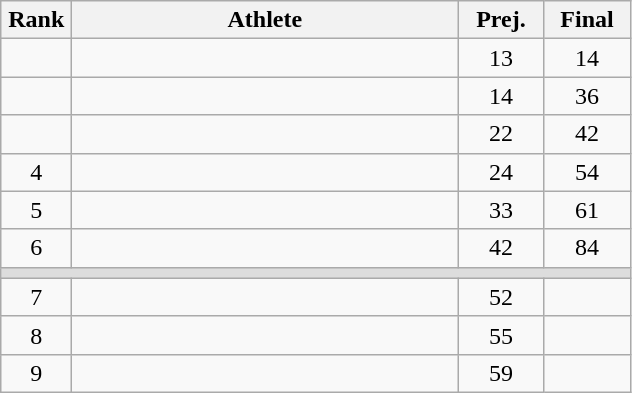<table class=wikitable style="text-align:center">
<tr>
<th width=40>Rank</th>
<th width=250>Athlete</th>
<th width=50>Prej.</th>
<th width=50>Final</th>
</tr>
<tr>
<td></td>
<td align=left></td>
<td>13</td>
<td>14</td>
</tr>
<tr>
<td></td>
<td align=left></td>
<td>14</td>
<td>36</td>
</tr>
<tr>
<td></td>
<td align=left></td>
<td>22</td>
<td>42</td>
</tr>
<tr>
<td>4</td>
<td align=left></td>
<td>24</td>
<td>54</td>
</tr>
<tr>
<td>5</td>
<td align=left></td>
<td>33</td>
<td>61</td>
</tr>
<tr>
<td>6</td>
<td align=left></td>
<td>42</td>
<td>84</td>
</tr>
<tr bgcolor=#DDDDDD>
<td colspan=4></td>
</tr>
<tr>
<td>7</td>
<td align=left></td>
<td>52</td>
<td></td>
</tr>
<tr>
<td>8</td>
<td align=left></td>
<td>55</td>
<td></td>
</tr>
<tr>
<td>9</td>
<td align=left></td>
<td>59</td>
<td></td>
</tr>
</table>
